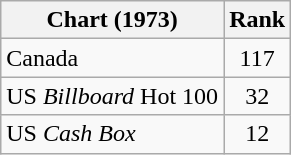<table class="wikitable sortable">
<tr>
<th align="left">Chart (1973)</th>
<th style="text-align:center;">Rank</th>
</tr>
<tr>
<td>Canada</td>
<td style="text-align:center;">117</td>
</tr>
<tr>
<td>US <em>Billboard</em> Hot 100</td>
<td style="text-align:center;">32</td>
</tr>
<tr>
<td>US <em>Cash Box</em></td>
<td style="text-align:center;">12</td>
</tr>
</table>
